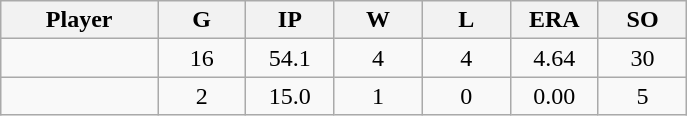<table class="wikitable sortable">
<tr>
<th bgcolor="#DDDDFF" width="16%">Player</th>
<th bgcolor="#DDDDFF" width="9%">G</th>
<th bgcolor="#DDDDFF" width="9%">IP</th>
<th bgcolor="#DDDDFF" width="9%">W</th>
<th bgcolor="#DDDDFF" width="9%">L</th>
<th bgcolor="#DDDDFF" width="9%">ERA</th>
<th bgcolor="#DDDDFF" width="9%">SO</th>
</tr>
<tr align=center>
<td></td>
<td>16</td>
<td>54.1</td>
<td>4</td>
<td>4</td>
<td>4.64</td>
<td>30</td>
</tr>
<tr align=center>
<td></td>
<td>2</td>
<td>15.0</td>
<td>1</td>
<td>0</td>
<td>0.00</td>
<td>5</td>
</tr>
</table>
